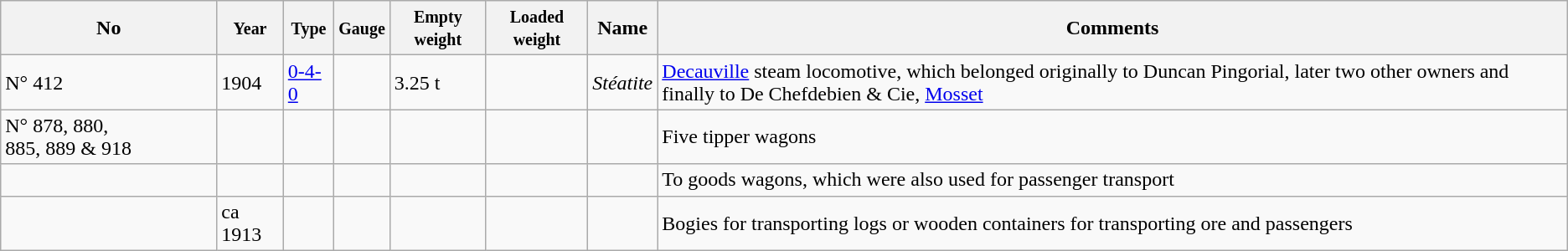<table class="wikitable sortable">
<tr>
<th>No</th>
<th><small>Year</small></th>
<th><small>Type</small></th>
<th><small>Gauge</small></th>
<th><small>Empty weight</small></th>
<th><small>Loaded weight</small></th>
<th>Name</th>
<th>Comments</th>
</tr>
<tr>
<td>N° 412</td>
<td>1904</td>
<td><a href='#'>0-4-0</a></td>
<td></td>
<td>3.25 t</td>
<td></td>
<td><em>Stéatite</em></td>
<td><a href='#'>Decauville</a> steam locomotive, which belonged originally to Duncan Pingorial, later two other owners and finally to De Chefdebien & Cie, <a href='#'>Mosset</a></td>
</tr>
<tr>
<td>N° 878, 880, 885, 889 & 918</td>
<td></td>
<td></td>
<td></td>
<td></td>
<td></td>
<td></td>
<td>Five tipper wagons</td>
</tr>
<tr>
<td></td>
<td></td>
<td></td>
<td></td>
<td></td>
<td></td>
<td></td>
<td>To goods wagons, which were also used for passenger transport</td>
</tr>
<tr>
<td></td>
<td>ca 1913</td>
<td></td>
<td></td>
<td></td>
<td></td>
<td></td>
<td>Bogies for transporting logs or wooden containers for transporting ore and passengers</td>
</tr>
</table>
